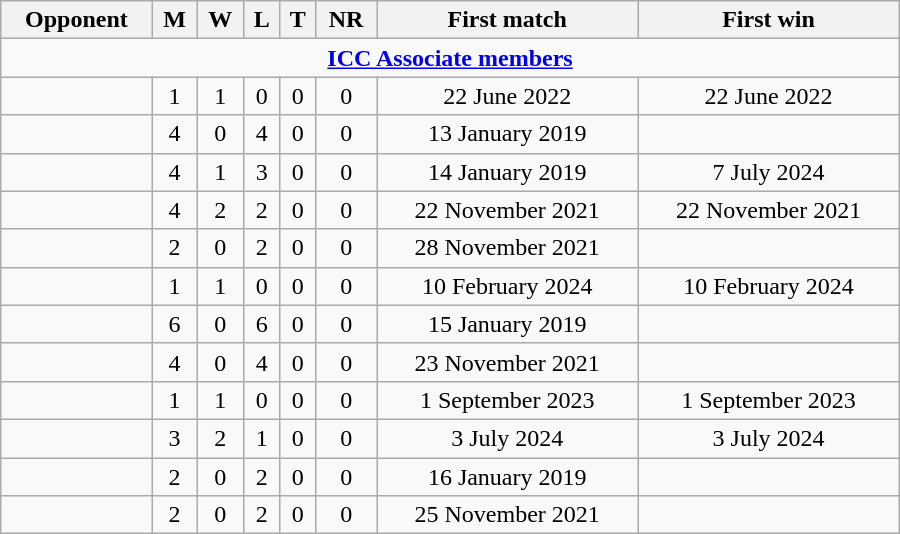<table class="wikitable" style="text-align: center; width: 600px;">
<tr>
<th>Opponent</th>
<th>M</th>
<th>W</th>
<th>L</th>
<th>T</th>
<th>NR</th>
<th>First match</th>
<th>First win</th>
</tr>
<tr>
<td colspan="8" style="text-align: center;"><strong><a href='#'>ICC Associate members</a></strong></td>
</tr>
<tr>
<td align=left></td>
<td>1</td>
<td>1</td>
<td>0</td>
<td>0</td>
<td>0</td>
<td>22 June 2022</td>
<td>22 June 2022</td>
</tr>
<tr>
<td align=left></td>
<td>4</td>
<td>0</td>
<td>4</td>
<td>0</td>
<td>0</td>
<td>13 January 2019</td>
<td></td>
</tr>
<tr>
<td align=left></td>
<td>4</td>
<td>1</td>
<td>3</td>
<td>0</td>
<td>0</td>
<td>14 January 2019</td>
<td>7 July 2024</td>
</tr>
<tr>
<td align=left></td>
<td>4</td>
<td>2</td>
<td>2</td>
<td>0</td>
<td>0</td>
<td>22 November 2021</td>
<td>22 November 2021</td>
</tr>
<tr>
<td align=left></td>
<td>2</td>
<td>0</td>
<td>2</td>
<td>0</td>
<td>0</td>
<td>28 November 2021</td>
<td></td>
</tr>
<tr>
<td align=left></td>
<td>1</td>
<td>1</td>
<td>0</td>
<td>0</td>
<td>0</td>
<td>10 February 2024</td>
<td>10 February 2024</td>
</tr>
<tr>
<td align=left></td>
<td>6</td>
<td>0</td>
<td>6</td>
<td>0</td>
<td>0</td>
<td>15 January 2019</td>
<td></td>
</tr>
<tr>
<td align=left></td>
<td>4</td>
<td>0</td>
<td>4</td>
<td>0</td>
<td>0</td>
<td>23 November 2021</td>
<td></td>
</tr>
<tr>
<td align=left></td>
<td>1</td>
<td>1</td>
<td>0</td>
<td>0</td>
<td>0</td>
<td>1 September 2023</td>
<td>1 September 2023</td>
</tr>
<tr>
<td align=left></td>
<td>3</td>
<td>2</td>
<td>1</td>
<td>0</td>
<td>0</td>
<td>3 July 2024</td>
<td>3 July 2024</td>
</tr>
<tr>
<td align=left></td>
<td>2</td>
<td>0</td>
<td>2</td>
<td>0</td>
<td>0</td>
<td>16 January 2019</td>
<td></td>
</tr>
<tr>
<td align=left></td>
<td>2</td>
<td>0</td>
<td>2</td>
<td>0</td>
<td>0</td>
<td>25 November 2021</td>
<td></td>
</tr>
</table>
